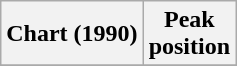<table class="wikitable sortable plainrowheaders" style="text-align:center">
<tr>
<th scope="col">Chart (1990)</th>
<th scope="col">Peak<br>position</th>
</tr>
<tr>
</tr>
</table>
